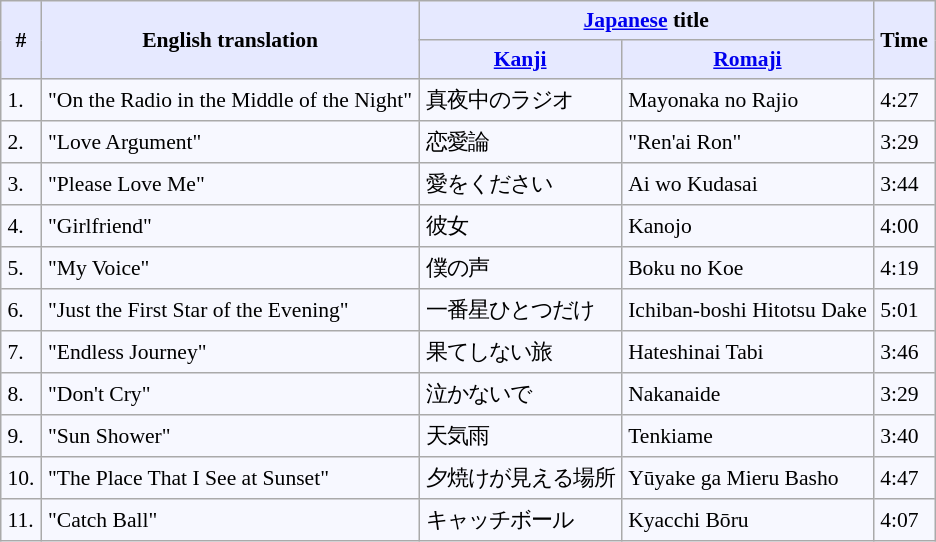<table border="" cellpadding="4" cellspacing="0"  style="border: 1px #aaaaaa solid; border-collapse: collapse; padding: 0.2em; margin: 1em 1em 1em 0; background: #f7f8ff; font-size:0.9em;">
<tr valign="middle" bgcolor="#e6e9ff">
<th rowspan="2">#</th>
<th rowspan="2">English translation</th>
<th colspan="2"><a href='#'>Japanese</a> title</th>
<th rowspan="2">Time</th>
</tr>
<tr bgcolor="#e6e9ff">
<th><a href='#'>Kanji</a></th>
<th><a href='#'>Romaji</a></th>
</tr>
<tr>
<td>1.</td>
<td>"On the Radio in the Middle of the Night"</td>
<td>真夜中のラジオ</td>
<td>Mayonaka no Rajio</td>
<td>4:27</td>
</tr>
<tr>
<td>2.</td>
<td>"Love Argument"</td>
<td>恋愛論</td>
<td>"Ren'ai Ron"</td>
<td>3:29</td>
</tr>
<tr>
<td>3.</td>
<td>"Please Love Me"</td>
<td>愛をください</td>
<td>Ai wo Kudasai</td>
<td>3:44</td>
</tr>
<tr>
<td>4.</td>
<td>"Girlfriend"</td>
<td>彼女</td>
<td>Kanojo</td>
<td>4:00</td>
</tr>
<tr>
<td>5.</td>
<td>"My Voice"</td>
<td>僕の声</td>
<td>Boku no Koe</td>
<td>4:19</td>
</tr>
<tr>
<td>6.</td>
<td>"Just the First Star of the Evening"</td>
<td>一番星ひとつだけ</td>
<td>Ichiban-boshi Hitotsu Dake</td>
<td>5:01</td>
</tr>
<tr>
<td>7.</td>
<td>"Endless Journey"</td>
<td>果てしない旅</td>
<td>Hateshinai Tabi</td>
<td>3:46</td>
</tr>
<tr>
<td>8.</td>
<td>"Don't Cry"</td>
<td>泣かないで</td>
<td>Nakanaide</td>
<td>3:29</td>
</tr>
<tr>
<td>9.</td>
<td>"Sun Shower"</td>
<td>天気雨</td>
<td>Tenkiame</td>
<td>3:40</td>
</tr>
<tr>
<td>10.</td>
<td>"The Place That I See at Sunset"</td>
<td>夕焼けが見える場所</td>
<td>Yūyake ga Mieru Basho</td>
<td>4:47</td>
</tr>
<tr>
<td>11.</td>
<td>"Catch Ball"</td>
<td>キャッチボール</td>
<td>Kyacchi Bōru</td>
<td>4:07</td>
</tr>
</table>
